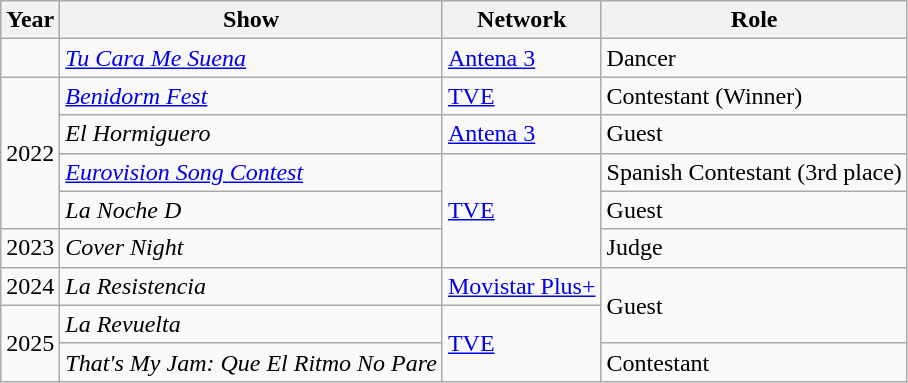<table class="wikitable">
<tr>
<th>Year</th>
<th>Show</th>
<th>Network</th>
<th>Role</th>
</tr>
<tr>
<td></td>
<td><em><a href='#'>Tu Cara Me Suena</a></em></td>
<td><a href='#'>Antena 3</a></td>
<td>Dancer</td>
</tr>
<tr>
<td rowspan="4">2022</td>
<td><em><a href='#'>Benidorm Fest</a></em></td>
<td><a href='#'>TVE</a></td>
<td>Contestant (Winner)</td>
</tr>
<tr>
<td><em>El Hormiguero</em></td>
<td><a href='#'>Antena 3</a></td>
<td>Guest</td>
</tr>
<tr>
<td><em><a href='#'>Eurovision Song Contest</a></em></td>
<td rowspan="3"><a href='#'>TVE</a></td>
<td>Spanish Contestant (3rd place)</td>
</tr>
<tr>
<td><em>La Noche D</em></td>
<td>Guest</td>
</tr>
<tr>
<td>2023</td>
<td><em>Cover Night</em></td>
<td>Judge</td>
</tr>
<tr>
<td>2024</td>
<td><em>La Resistencia</em></td>
<td><a href='#'>Movistar Plus+</a></td>
<td rowspan="2">Guest</td>
</tr>
<tr>
<td rowspan="2">2025</td>
<td><em>La Revuelta</em></td>
<td rowspan="2"><a href='#'>TVE</a></td>
</tr>
<tr>
<td><em>That's My Jam: Que El Ritmo No Pare</em></td>
<td>Contestant</td>
</tr>
</table>
